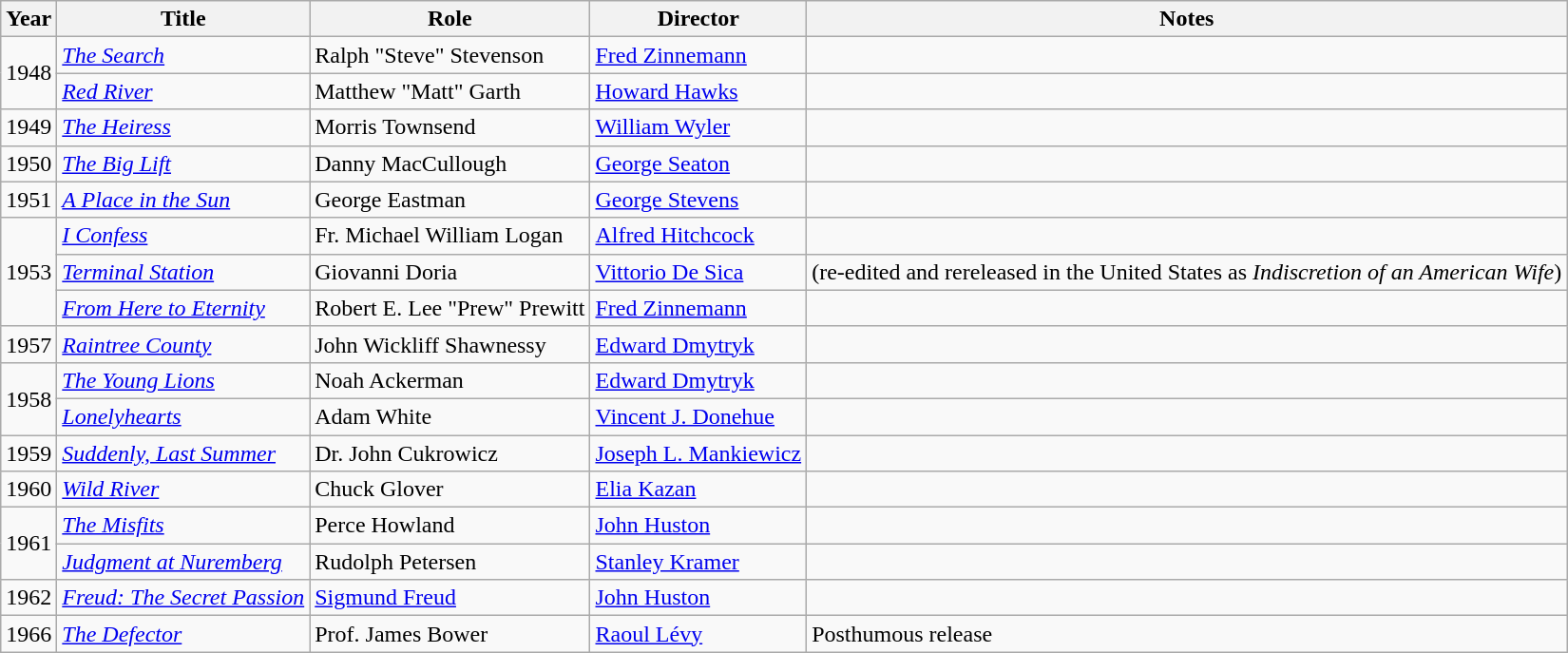<table class="wikitable">
<tr>
<th>Year</th>
<th>Title</th>
<th>Role</th>
<th>Director</th>
<th>Notes</th>
</tr>
<tr>
<td rowspan="2">1948</td>
<td><em><a href='#'>The Search</a></em></td>
<td>Ralph "Steve" Stevenson</td>
<td><a href='#'>Fred Zinnemann</a></td>
<td></td>
</tr>
<tr>
<td><em><a href='#'>Red River</a></em></td>
<td>Matthew "Matt" Garth</td>
<td><a href='#'>Howard Hawks</a></td>
<td></td>
</tr>
<tr>
<td>1949</td>
<td><em><a href='#'>The Heiress</a></em></td>
<td>Morris Townsend</td>
<td><a href='#'>William Wyler</a></td>
<td></td>
</tr>
<tr>
<td>1950</td>
<td><em><a href='#'>The Big Lift</a></em></td>
<td>Danny MacCullough</td>
<td><a href='#'>George Seaton</a></td>
<td></td>
</tr>
<tr>
<td>1951</td>
<td><em><a href='#'>A Place in the Sun</a></em></td>
<td>George Eastman</td>
<td><a href='#'>George Stevens</a></td>
<td></td>
</tr>
<tr>
<td rowspan="3">1953</td>
<td><em><a href='#'>I Confess</a></em></td>
<td>Fr. Michael William Logan</td>
<td><a href='#'>Alfred Hitchcock</a></td>
<td></td>
</tr>
<tr>
<td><em><a href='#'>Terminal Station</a></em></td>
<td>Giovanni Doria</td>
<td><a href='#'>Vittorio De Sica</a></td>
<td>(re-edited and rereleased in the United States as <em>Indiscretion of an American Wife</em>)</td>
</tr>
<tr>
<td><em><a href='#'>From Here to Eternity</a></em></td>
<td>Robert E. Lee "Prew" Prewitt</td>
<td><a href='#'>Fred Zinnemann</a></td>
<td></td>
</tr>
<tr>
<td>1957</td>
<td><em><a href='#'>Raintree County</a></em></td>
<td>John Wickliff Shawnessy</td>
<td><a href='#'>Edward Dmytryk</a></td>
<td></td>
</tr>
<tr>
<td rowspan="2">1958</td>
<td><em><a href='#'>The Young Lions</a></em></td>
<td>Noah Ackerman</td>
<td><a href='#'>Edward Dmytryk</a></td>
<td></td>
</tr>
<tr>
<td><em><a href='#'>Lonelyhearts</a></em></td>
<td>Adam White</td>
<td><a href='#'>Vincent J. Donehue</a></td>
<td></td>
</tr>
<tr>
<td>1959</td>
<td><em><a href='#'>Suddenly, Last Summer</a></em></td>
<td>Dr. John Cukrowicz</td>
<td><a href='#'>Joseph L. Mankiewicz</a></td>
<td></td>
</tr>
<tr>
<td>1960</td>
<td><em><a href='#'>Wild River</a></em></td>
<td>Chuck Glover</td>
<td><a href='#'>Elia Kazan</a></td>
<td></td>
</tr>
<tr>
<td rowspan="2">1961</td>
<td><em><a href='#'>The Misfits</a></em></td>
<td>Perce Howland</td>
<td><a href='#'>John Huston</a></td>
<td></td>
</tr>
<tr>
<td><em><a href='#'>Judgment at Nuremberg</a></em></td>
<td>Rudolph Petersen</td>
<td><a href='#'>Stanley Kramer</a></td>
<td></td>
</tr>
<tr>
<td>1962</td>
<td><em><a href='#'>Freud: The Secret Passion</a></em></td>
<td><a href='#'>Sigmund Freud</a></td>
<td><a href='#'>John Huston</a></td>
<td></td>
</tr>
<tr>
<td>1966</td>
<td><em><a href='#'>The Defector</a></em></td>
<td>Prof. James Bower</td>
<td><a href='#'>Raoul Lévy</a></td>
<td>Posthumous release</td>
</tr>
</table>
